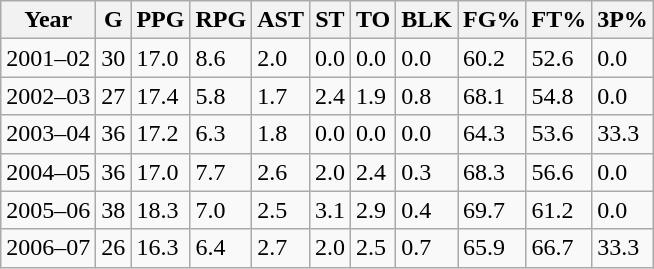<table class="wikitable">
<tr>
<th>Year</th>
<th>G</th>
<th>PPG</th>
<th>RPG</th>
<th>AST</th>
<th>ST</th>
<th>TO</th>
<th>BLK</th>
<th>FG%</th>
<th>FT%</th>
<th>3P%</th>
</tr>
<tr>
<td>2001–02</td>
<td>30</td>
<td>17.0</td>
<td>8.6</td>
<td>2.0</td>
<td>0.0</td>
<td>0.0</td>
<td>0.0</td>
<td>60.2</td>
<td>52.6</td>
<td>0.0</td>
</tr>
<tr>
<td>2002–03</td>
<td>27</td>
<td>17.4</td>
<td>5.8</td>
<td>1.7</td>
<td>2.4</td>
<td>1.9</td>
<td>0.8</td>
<td>68.1</td>
<td>54.8</td>
<td>0.0</td>
</tr>
<tr>
<td>2003–04</td>
<td>36</td>
<td>17.2</td>
<td>6.3</td>
<td>1.8</td>
<td>0.0</td>
<td>0.0</td>
<td>0.0</td>
<td>64.3</td>
<td>53.6</td>
<td>33.3</td>
</tr>
<tr>
<td>2004–05</td>
<td>36</td>
<td>17.0</td>
<td>7.7</td>
<td>2.6</td>
<td>2.0</td>
<td>2.4</td>
<td>0.3</td>
<td>68.3</td>
<td>56.6</td>
<td>0.0</td>
</tr>
<tr>
<td>2005–06</td>
<td>38</td>
<td>18.3</td>
<td>7.0</td>
<td>2.5</td>
<td>3.1</td>
<td>2.9</td>
<td>0.4</td>
<td>69.7</td>
<td>61.2</td>
<td>0.0</td>
</tr>
<tr>
<td>2006–07</td>
<td>26</td>
<td>16.3</td>
<td>6.4</td>
<td>2.7</td>
<td>2.0</td>
<td>2.5</td>
<td>0.7</td>
<td>65.9</td>
<td>66.7</td>
<td>33.3</td>
</tr>
</table>
